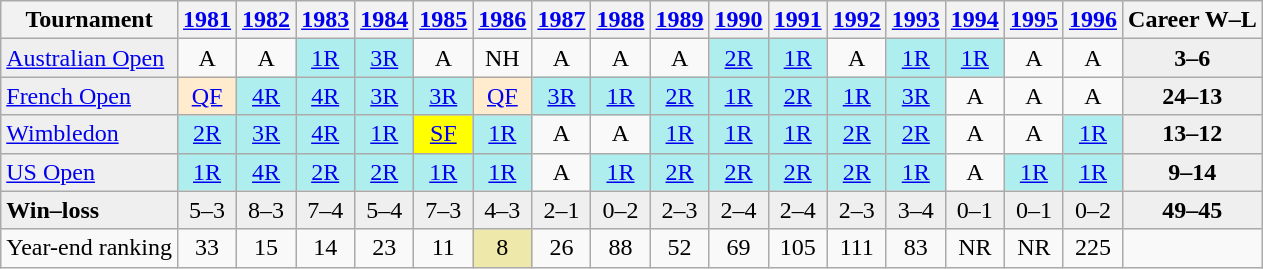<table class="wikitable">
<tr>
<th>Tournament</th>
<th><a href='#'>1981</a></th>
<th><a href='#'>1982</a></th>
<th><a href='#'>1983</a></th>
<th><a href='#'>1984</a></th>
<th><a href='#'>1985</a></th>
<th><a href='#'>1986</a></th>
<th><a href='#'>1987</a></th>
<th><a href='#'>1988</a></th>
<th><a href='#'>1989</a></th>
<th><a href='#'>1990</a></th>
<th><a href='#'>1991</a></th>
<th><a href='#'>1992</a></th>
<th><a href='#'>1993</a></th>
<th><a href='#'>1994</a></th>
<th><a href='#'>1995</a></th>
<th><a href='#'>1996</a></th>
<th>Career W–L</th>
</tr>
<tr>
<td style="background:#EFEFEF;"><a href='#'>Australian Open</a></td>
<td align="center">A</td>
<td align="center">A</td>
<td align="center" style="background:#afeeee;"><a href='#'>1R</a></td>
<td align="center" style="background:#afeeee;"><a href='#'>3R</a></td>
<td align="center">A</td>
<td align="center">NH</td>
<td align="center">A</td>
<td align="center">A</td>
<td align="center">A</td>
<td align="center" style="background:#afeeee;"><a href='#'>2R</a></td>
<td align="center" style="background:#afeeee;"><a href='#'>1R</a></td>
<td align="center">A</td>
<td align="center" style="background:#afeeee;"><a href='#'>1R</a></td>
<td align="center" style="background:#afeeee;"><a href='#'>1R</a></td>
<td align="center">A</td>
<td align="center">A</td>
<td align="center" style="background:#EFEFEF;"><strong>3–6</strong></td>
</tr>
<tr>
<td style="background:#EFEFEF;"><a href='#'>French Open</a></td>
<td align="center" style="background:#ffebcd;"><a href='#'>QF</a></td>
<td align="center" style="background:#afeeee;"><a href='#'>4R</a></td>
<td align="center" style="background:#afeeee;"><a href='#'>4R</a></td>
<td align="center" style="background:#afeeee;"><a href='#'>3R</a></td>
<td align="center" style="background:#afeeee;"><a href='#'>3R</a></td>
<td align="center" style="background:#ffebcd;"><a href='#'>QF</a></td>
<td align="center" style="background:#afeeee;"><a href='#'>3R</a></td>
<td align="center" style="background:#afeeee;"><a href='#'>1R</a></td>
<td align="center" style="background:#afeeee;"><a href='#'>2R</a></td>
<td align="center" style="background:#afeeee;"><a href='#'>1R</a></td>
<td align="center" style="background:#afeeee;"><a href='#'>2R</a></td>
<td align="center" style="background:#afeeee;"><a href='#'>1R</a></td>
<td align="center" style="background:#afeeee;"><a href='#'>3R</a></td>
<td align="center">A</td>
<td align="center">A</td>
<td align="center">A</td>
<td align="center" style="background:#EFEFEF;"><strong>24–13</strong></td>
</tr>
<tr>
<td style="background:#EFEFEF;"><a href='#'>Wimbledon</a></td>
<td align="center" style="background:#afeeee;"><a href='#'>2R</a></td>
<td align="center" style="background:#afeeee;"><a href='#'>3R</a></td>
<td align="center" style="background:#afeeee;"><a href='#'>4R</a></td>
<td align="center" style="background:#afeeee;"><a href='#'>1R</a></td>
<td align="center" style="background:yellow;"><a href='#'>SF</a></td>
<td align="center" style="background:#afeeee;"><a href='#'>1R</a></td>
<td align="center">A</td>
<td align="center">A</td>
<td align="center" style="background:#afeeee;"><a href='#'>1R</a></td>
<td align="center" style="background:#afeeee;"><a href='#'>1R</a></td>
<td align="center" style="background:#afeeee;"><a href='#'>1R</a></td>
<td align="center" style="background:#afeeee;"><a href='#'>2R</a></td>
<td align="center" style="background:#afeeee;"><a href='#'>2R</a></td>
<td align="center">A</td>
<td align="center">A</td>
<td align="center" style="background:#afeeee;"><a href='#'>1R</a></td>
<td align="center" style="background:#EFEFEF;"><strong>13–12</strong></td>
</tr>
<tr>
<td style="background:#EFEFEF;"><a href='#'>US Open</a></td>
<td align="center" style="background:#afeeee;"><a href='#'>1R</a></td>
<td align="center" style="background:#afeeee;"><a href='#'>4R</a></td>
<td align="center" style="background:#afeeee;"><a href='#'>2R</a></td>
<td align="center" style="background:#afeeee;"><a href='#'>2R</a></td>
<td align="center" style="background:#afeeee;"><a href='#'>1R</a></td>
<td align="center" style="background:#afeeee;"><a href='#'>1R</a></td>
<td align="center">A</td>
<td align="center" style="background:#afeeee;"><a href='#'>1R</a></td>
<td align="center" style="background:#afeeee;"><a href='#'>2R</a></td>
<td align="center" style="background:#afeeee;"><a href='#'>2R</a></td>
<td align="center" style="background:#afeeee;"><a href='#'>2R</a></td>
<td align="center" style="background:#afeeee;"><a href='#'>2R</a></td>
<td align="center" style="background:#afeeee;"><a href='#'>1R</a></td>
<td align="center">A</td>
<td align="center" style="background:#afeeee;"><a href='#'>1R</a></td>
<td align="center" style="background:#afeeee;"><a href='#'>1R</a></td>
<td align="center" style="background:#EFEFEF;"><strong>9–14</strong></td>
</tr>
<tr>
<td style="background:#EFEFEF;"><strong>Win–loss</strong></td>
<td align="center" style="background:#EFEFEF;">5–3</td>
<td align="center" style="background:#EFEFEF;">8–3</td>
<td align="center" style="background:#EFEFEF;">7–4</td>
<td align="center" style="background:#EFEFEF;">5–4</td>
<td align="center" style="background:#EFEFEF;">7–3</td>
<td align="center" style="background:#EFEFEF;">4–3</td>
<td align="center" style="background:#EFEFEF;">2–1</td>
<td align="center" style="background:#EFEFEF;">0–2</td>
<td align="center" style="background:#EFEFEF;">2–3</td>
<td align="center" style="background:#EFEFEF;">2–4</td>
<td align="center" style="background:#EFEFEF;">2–4</td>
<td align="center" style="background:#EFEFEF;">2–3</td>
<td align="center" style="background:#EFEFEF;">3–4</td>
<td align="center" style="background:#EFEFEF;">0–1</td>
<td align="center" style="background:#EFEFEF;">0–1</td>
<td align="center" style="background:#EFEFEF;">0–2</td>
<td align="center" style="background:#EFEFEF;"><strong>49–45</strong></td>
</tr>
<tr>
<td align=left>Year-end ranking</td>
<td align="center">33</td>
<td align="center">15</td>
<td align="center">14</td>
<td align="center">23</td>
<td align="center">11</td>
<td align="center" bgcolor=EEE8AA>8</td>
<td align="center">26</td>
<td align="center">88</td>
<td align="center">52</td>
<td align="center">69</td>
<td align="center">105</td>
<td align="center">111</td>
<td align="center">83</td>
<td align="center">NR</td>
<td align="center">NR</td>
<td align="center">225</td>
</tr>
</table>
